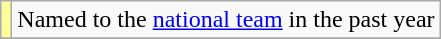<table class="wikitable">
<tr>
<td style="background:#ff9;"></td>
<td>Named to the <a href='#'>national team</a> in the past year</td>
</tr>
<tr>
</tr>
</table>
